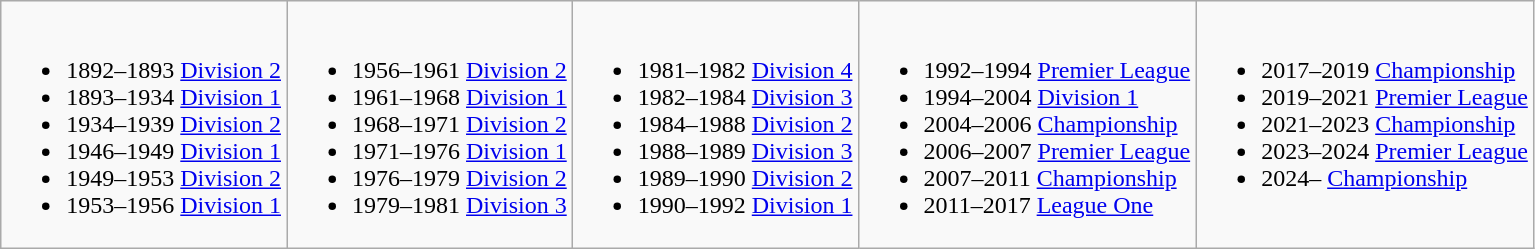<table class="wikitable">
<tr style="vertical-align: top;">
<td><br><ul><li>1892–1893 <a href='#'>Division 2</a></li><li>1893–1934 <a href='#'>Division 1</a></li><li>1934–1939 <a href='#'>Division 2</a></li><li>1946–1949 <a href='#'>Division 1</a></li><li>1949–1953 <a href='#'>Division 2</a></li><li>1953–1956 <a href='#'>Division 1</a></li></ul></td>
<td><br><ul><li>1956–1961 <a href='#'>Division 2</a></li><li>1961–1968 <a href='#'>Division 1</a></li><li>1968–1971 <a href='#'>Division 2</a></li><li>1971–1976 <a href='#'>Division 1</a></li><li>1976–1979 <a href='#'>Division 2</a></li><li>1979–1981 <a href='#'>Division 3</a></li></ul></td>
<td><br><ul><li>1981–1982 <a href='#'>Division 4</a></li><li>1982–1984 <a href='#'>Division 3</a></li><li>1984–1988 <a href='#'>Division 2</a></li><li>1988–1989 <a href='#'>Division 3</a></li><li>1989–1990 <a href='#'>Division 2</a></li><li>1990–1992 <a href='#'>Division 1</a></li></ul></td>
<td><br><ul><li>1992–1994 <a href='#'>Premier League</a></li><li>1994–2004 <a href='#'>Division 1</a></li><li>2004–2006 <a href='#'>Championship</a></li><li>2006–2007 <a href='#'>Premier League</a></li><li>2007–2011 <a href='#'>Championship</a></li><li>2011–2017 <a href='#'>League One</a></li></ul></td>
<td><br><ul><li>2017–2019 <a href='#'>Championship</a></li><li>2019–2021 <a href='#'>Premier League</a></li><li>2021–2023 <a href='#'>Championship</a></li><li>2023–2024 <a href='#'>Premier League</a></li><li>2024–     <a href='#'>Championship</a></li></ul></td>
</tr>
</table>
